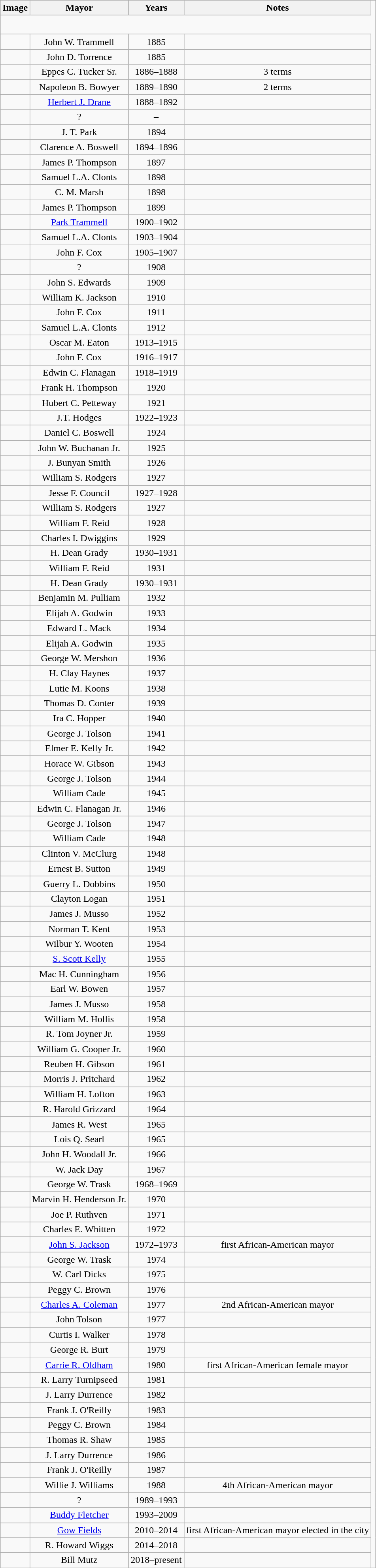<table class="wikitable" style="text-align:center">
<tr>
<th>Image</th>
<th>Mayor</th>
<th>Years</th>
<th>Notes</th>
</tr>
<tr style="height:2em">
</tr>
<tr>
<td></td>
<td>John W. Trammell</td>
<td>1885</td>
<td></td>
</tr>
<tr>
<td></td>
<td>John D. Torrence</td>
<td>1885</td>
<td></td>
</tr>
<tr>
<td></td>
<td>Eppes C. Tucker Sr.</td>
<td>1886–1888</td>
<td>3 terms</td>
</tr>
<tr>
<td></td>
<td>Napoleon B. Bowyer</td>
<td>1889–1890</td>
<td>2 terms</td>
</tr>
<tr>
<td></td>
<td><a href='#'>Herbert J. Drane</a></td>
<td>1888–1892</td>
<td></td>
</tr>
<tr>
<td></td>
<td>?</td>
<td>–</td>
<td></td>
</tr>
<tr>
<td></td>
<td>J. T. Park</td>
<td>1894</td>
<td></td>
</tr>
<tr>
<td></td>
<td>Clarence A. Boswell</td>
<td>1894–1896</td>
<td></td>
</tr>
<tr>
<td></td>
<td>James P. Thompson</td>
<td>1897</td>
<td></td>
</tr>
<tr>
<td></td>
<td>Samuel L.A. Clonts</td>
<td>1898</td>
<td></td>
</tr>
<tr>
<td></td>
<td>C. M. Marsh</td>
<td>1898</td>
<td></td>
</tr>
<tr>
<td></td>
<td>James P. Thompson</td>
<td>1899</td>
<td></td>
</tr>
<tr>
<td></td>
<td><a href='#'>Park Trammell</a></td>
<td>1900–1902</td>
<td></td>
</tr>
<tr>
<td></td>
<td>Samuel L.A. Clonts</td>
<td>1903–1904</td>
<td></td>
</tr>
<tr>
<td></td>
<td>John F. Cox</td>
<td>1905–1907</td>
<td></td>
</tr>
<tr>
<td></td>
<td>?</td>
<td>1908</td>
<td></td>
</tr>
<tr>
<td></td>
<td>John S. Edwards</td>
<td>1909</td>
<td></td>
</tr>
<tr>
<td></td>
<td>William K. Jackson</td>
<td>1910</td>
<td></td>
</tr>
<tr>
<td></td>
<td>John F. Cox</td>
<td>1911</td>
<td></td>
</tr>
<tr>
<td></td>
<td>Samuel L.A. Clonts</td>
<td>1912</td>
<td></td>
</tr>
<tr>
<td></td>
<td>Oscar M. Eaton</td>
<td>1913–1915</td>
<td></td>
</tr>
<tr>
<td></td>
<td>John F. Cox</td>
<td>1916–1917</td>
<td></td>
</tr>
<tr>
<td></td>
<td>Edwin C. Flanagan</td>
<td>1918–1919</td>
<td></td>
</tr>
<tr>
<td></td>
<td>Frank H. Thompson</td>
<td>1920</td>
<td></td>
</tr>
<tr>
<td></td>
<td>Hubert C. Petteway</td>
<td>1921</td>
<td></td>
</tr>
<tr>
<td></td>
<td>J.T. Hodges</td>
<td>1922–1923</td>
<td></td>
</tr>
<tr>
<td></td>
<td>Daniel C. Boswell</td>
<td>1924</td>
<td></td>
</tr>
<tr>
<td></td>
<td>John W. Buchanan Jr.</td>
<td>1925</td>
<td></td>
</tr>
<tr>
<td></td>
<td>J. Bunyan Smith</td>
<td>1926</td>
<td></td>
</tr>
<tr>
<td></td>
<td>William S. Rodgers</td>
<td>1927</td>
<td></td>
</tr>
<tr>
<td></td>
<td>Jesse F. Council</td>
<td>1927–1928</td>
<td></td>
</tr>
<tr>
<td></td>
<td>William S. Rodgers</td>
<td>1927</td>
<td></td>
</tr>
<tr>
<td></td>
<td>William F. Reid</td>
<td>1928</td>
<td></td>
</tr>
<tr>
<td></td>
<td>Charles I. Dwiggins</td>
<td>1929</td>
<td></td>
</tr>
<tr>
<td></td>
<td>H. Dean Grady</td>
<td>1930–1931</td>
<td></td>
</tr>
<tr>
<td></td>
<td>William F. Reid</td>
<td>1931</td>
<td></td>
</tr>
<tr>
<td></td>
<td>H. Dean Grady</td>
<td>1930–1931</td>
<td></td>
</tr>
<tr>
<td></td>
<td>Benjamin M. Pulliam</td>
<td>1932</td>
<td></td>
</tr>
<tr>
<td></td>
<td>Elijah A. Godwin</td>
<td>1933</td>
<td></td>
</tr>
<tr>
<td></td>
<td>Edward L. Mack</td>
<td>1934</td>
<td></td>
</tr>
<tr>
<td></td>
<td>Elijah A. Godwin</td>
<td>1935</td>
<td></td>
<td></td>
</tr>
<tr>
<td></td>
<td>George W. Mershon</td>
<td>1936</td>
<td></td>
</tr>
<tr>
<td></td>
<td>H. Clay Haynes</td>
<td>1937</td>
<td></td>
</tr>
<tr>
<td></td>
<td>Lutie M. Koons</td>
<td>1938</td>
<td></td>
</tr>
<tr>
<td></td>
<td>Thomas D. Conter</td>
<td>1939</td>
<td></td>
</tr>
<tr>
<td></td>
<td>Ira C. Hopper</td>
<td>1940</td>
<td></td>
</tr>
<tr>
<td></td>
<td>George J. Tolson</td>
<td>1941</td>
<td></td>
</tr>
<tr>
<td></td>
<td>Elmer E. Kelly Jr.</td>
<td>1942</td>
<td></td>
</tr>
<tr>
<td></td>
<td>Horace W. Gibson</td>
<td>1943</td>
<td></td>
</tr>
<tr>
<td></td>
<td>George J. Tolson</td>
<td>1944</td>
<td></td>
</tr>
<tr>
<td></td>
<td>William Cade</td>
<td>1945</td>
<td></td>
</tr>
<tr>
<td></td>
<td>Edwin C. Flanagan Jr.</td>
<td>1946</td>
<td></td>
</tr>
<tr>
<td></td>
<td>George J. Tolson</td>
<td>1947</td>
<td></td>
</tr>
<tr>
<td></td>
<td>William Cade</td>
<td>1948</td>
<td></td>
</tr>
<tr>
<td></td>
<td>Clinton V. McClurg</td>
<td>1948</td>
<td></td>
</tr>
<tr>
<td></td>
<td>Ernest B. Sutton</td>
<td>1949</td>
<td></td>
</tr>
<tr>
<td></td>
<td>Guerry L. Dobbins</td>
<td>1950</td>
<td></td>
</tr>
<tr>
<td></td>
<td>Clayton Logan</td>
<td>1951</td>
<td></td>
</tr>
<tr>
<td></td>
<td>James J. Musso</td>
<td>1952</td>
<td></td>
</tr>
<tr>
<td></td>
<td>Norman T. Kent</td>
<td>1953</td>
<td></td>
</tr>
<tr>
<td></td>
<td>Wilbur Y. Wooten</td>
<td>1954</td>
<td></td>
</tr>
<tr>
<td></td>
<td><a href='#'>S. Scott Kelly</a></td>
<td>1955</td>
<td></td>
</tr>
<tr>
<td></td>
<td>Mac H. Cunningham</td>
<td>1956</td>
<td></td>
</tr>
<tr>
<td></td>
<td>Earl W. Bowen</td>
<td>1957</td>
<td></td>
</tr>
<tr>
<td></td>
<td>James J. Musso</td>
<td>1958</td>
<td></td>
</tr>
<tr>
<td></td>
<td>William M. Hollis</td>
<td>1958</td>
<td></td>
</tr>
<tr>
<td></td>
<td>R. Tom Joyner Jr.</td>
<td>1959</td>
<td></td>
</tr>
<tr>
<td></td>
<td>William G. Cooper Jr.</td>
<td>1960</td>
<td></td>
</tr>
<tr>
<td></td>
<td>Reuben H. Gibson</td>
<td>1961</td>
<td></td>
</tr>
<tr>
<td></td>
<td>Morris J. Pritchard</td>
<td>1962</td>
<td></td>
</tr>
<tr>
<td></td>
<td>William H. Lofton</td>
<td>1963</td>
<td></td>
</tr>
<tr>
<td></td>
<td>R. Harold Grizzard</td>
<td>1964</td>
<td></td>
</tr>
<tr>
<td></td>
<td>James R. West</td>
<td>1965</td>
<td></td>
</tr>
<tr>
<td></td>
<td>Lois Q. Searl</td>
<td>1965</td>
<td></td>
</tr>
<tr>
<td></td>
<td>John H. Woodall Jr.</td>
<td>1966</td>
<td></td>
</tr>
<tr>
<td></td>
<td>W. Jack Day</td>
<td>1967</td>
<td></td>
</tr>
<tr>
<td></td>
<td>George W. Trask</td>
<td>1968–1969</td>
<td></td>
</tr>
<tr>
<td></td>
<td>Marvin H. Henderson Jr.</td>
<td>1970</td>
<td></td>
</tr>
<tr>
<td></td>
<td>Joe P. Ruthven</td>
<td>1971</td>
<td></td>
</tr>
<tr>
<td></td>
<td>Charles E. Whitten</td>
<td>1972</td>
<td></td>
</tr>
<tr>
<td></td>
<td><a href='#'>John S. Jackson</a></td>
<td>1972–1973</td>
<td>first African-American mayor</td>
</tr>
<tr>
<td></td>
<td>George W. Trask</td>
<td>1974</td>
<td></td>
</tr>
<tr>
<td></td>
<td>W. Carl Dicks</td>
<td>1975</td>
<td></td>
</tr>
<tr>
<td></td>
<td>Peggy C. Brown</td>
<td>1976</td>
<td></td>
</tr>
<tr>
<td></td>
<td><a href='#'>Charles A. Coleman</a></td>
<td>1977</td>
<td>2nd African-American mayor</td>
</tr>
<tr>
<td></td>
<td>John Tolson</td>
<td>1977</td>
<td></td>
</tr>
<tr>
<td></td>
<td>Curtis I. Walker</td>
<td>1978</td>
<td></td>
</tr>
<tr>
<td></td>
<td>George R. Burt</td>
<td>1979</td>
<td></td>
</tr>
<tr>
<td></td>
<td><a href='#'>Carrie R. Oldham</a></td>
<td>1980</td>
<td>first African-American female mayor</td>
</tr>
<tr>
<td></td>
<td>R. Larry Turnipseed</td>
<td>1981</td>
<td></td>
</tr>
<tr>
<td></td>
<td>J. Larry Durrence</td>
<td>1982</td>
<td></td>
</tr>
<tr>
<td></td>
<td>Frank J. O'Reilly</td>
<td>1983</td>
<td></td>
</tr>
<tr>
<td></td>
<td>Peggy C. Brown</td>
<td>1984</td>
<td></td>
</tr>
<tr>
<td></td>
<td>Thomas R. Shaw</td>
<td>1985</td>
<td></td>
</tr>
<tr>
<td></td>
<td>J. Larry Durrence</td>
<td>1986</td>
<td></td>
</tr>
<tr>
<td></td>
<td>Frank J. O'Reilly</td>
<td>1987</td>
<td></td>
</tr>
<tr>
<td></td>
<td>Willie J. Williams</td>
<td>1988</td>
<td>4th African-American mayor</td>
</tr>
<tr>
<td></td>
<td>?</td>
<td>1989–1993</td>
<td></td>
</tr>
<tr>
<td></td>
<td><a href='#'>Buddy Fletcher</a></td>
<td>1993–2009</td>
<td></td>
</tr>
<tr>
<td></td>
<td><a href='#'>Gow Fields</a></td>
<td>2010–2014</td>
<td>first African-American mayor elected in the city</td>
</tr>
<tr>
<td></td>
<td>R. Howard Wiggs</td>
<td>2014–2018</td>
<td></td>
</tr>
<tr>
<td></td>
<td>Bill Mutz</td>
<td>2018–present</td>
<td></td>
</tr>
<tr>
</tr>
</table>
